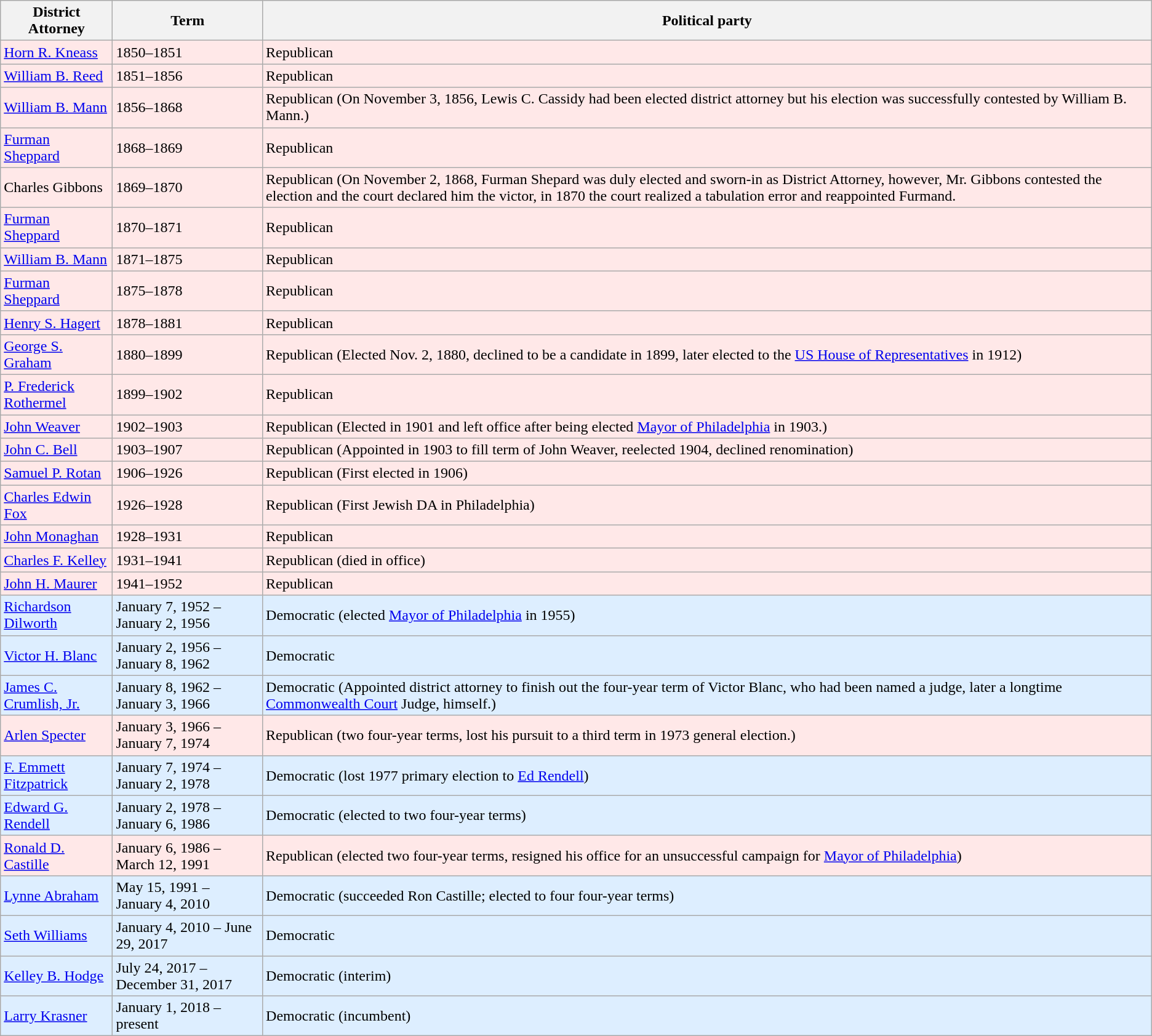<table class="wikitable">
<tr>
<th>District Attorney</th>
<th>Term</th>
<th>Political party</th>
</tr>
<tr bgcolor="#ffe8e8">
<td><a href='#'>Horn R. Kneass</a></td>
<td>1850–1851</td>
<td>Republican</td>
</tr>
<tr bgcolor="#ffe8e8">
<td><a href='#'>William B. Reed</a></td>
<td>1851–1856</td>
<td>Republican</td>
</tr>
<tr bgcolor="#ffe8e8">
<td><a href='#'>William B. Mann</a></td>
<td>1856–1868</td>
<td>Republican (On November 3, 1856, Lewis C. Cassidy had been elected district attorney but his election was successfully contested by William B. Mann.)</td>
</tr>
<tr bgcolor="#ffe8e8">
<td><a href='#'>Furman Sheppard</a></td>
<td>1868–1869</td>
<td>Republican</td>
</tr>
<tr bgcolor="#ffe8e8">
<td>Charles Gibbons</td>
<td>1869–1870</td>
<td>Republican (On November 2, 1868, Furman Shepard was duly elected and sworn-in as District Attorney, however, Mr. Gibbons contested the election and the court declared him the victor, in 1870 the court realized a tabulation error and reappointed Furmand.</td>
</tr>
<tr bgcolor="#ffe8e8">
<td><a href='#'>Furman Sheppard</a></td>
<td>1870–1871</td>
<td>Republican</td>
</tr>
<tr bgcolor="#ffe8e8">
<td><a href='#'>William B. Mann</a></td>
<td>1871–1875</td>
<td>Republican</td>
</tr>
<tr bgcolor="#ffe8e8">
<td><a href='#'>Furman Sheppard</a></td>
<td>1875–1878</td>
<td>Republican</td>
</tr>
<tr bgcolor="#ffe8e8">
<td><a href='#'>Henry S. Hagert</a></td>
<td>1878–1881</td>
<td>Republican</td>
</tr>
<tr bgcolor="#ffe8e8">
<td><a href='#'>George S. Graham</a></td>
<td>1880–1899</td>
<td>Republican (Elected Nov. 2, 1880, declined to be a candidate in 1899, later elected to the <a href='#'>US House of Representatives</a> in 1912)</td>
</tr>
<tr bgcolor="#ffe8e8">
<td><a href='#'>P. Frederick Rothermel</a></td>
<td>1899–1902</td>
<td>Republican</td>
</tr>
<tr bgcolor="#ffe8e8">
<td><a href='#'>John Weaver</a></td>
<td>1902–1903</td>
<td>Republican (Elected in 1901 and left office after being elected <a href='#'>Mayor of Philadelphia</a> in 1903.)</td>
</tr>
<tr bgcolor="#ffe8e8">
<td><a href='#'>John C. Bell</a></td>
<td>1903–1907</td>
<td>Republican (Appointed in 1903 to fill term of John Weaver, reelected 1904, declined renomination)</td>
</tr>
<tr bgcolor="#ffe8e8">
<td><a href='#'>Samuel P. Rotan</a></td>
<td>1906–1926</td>
<td>Republican (First elected in 1906)</td>
</tr>
<tr bgcolor="#ffe8e8">
<td><a href='#'>Charles Edwin Fox</a></td>
<td>1926–1928</td>
<td>Republican (First Jewish DA in Philadelphia)</td>
</tr>
<tr bgcolor="#ffe8e8">
<td><a href='#'>John Monaghan</a></td>
<td>1928–1931</td>
<td>Republican</td>
</tr>
<tr bgcolor="#ffe8e8">
<td><a href='#'>Charles F. Kelley</a></td>
<td>1931–1941</td>
<td>Republican (died in office)</td>
</tr>
<tr bgcolor="#ffe8e8">
<td><a href='#'>John H. Maurer</a></td>
<td>1941–1952</td>
<td>Republican</td>
</tr>
<tr bgcolor="#ddeeff">
<td><a href='#'>Richardson Dilworth</a></td>
<td>January 7, 1952 – January 2, 1956</td>
<td>Democratic (elected <a href='#'>Mayor of Philadelphia</a> in 1955)</td>
</tr>
<tr bgcolor="#ddeeff">
<td><a href='#'>Victor H. Blanc</a></td>
<td>January 2, 1956 – January 8, 1962</td>
<td>Democratic</td>
</tr>
<tr bgcolor="#ddeeff">
<td><a href='#'>James C. Crumlish, Jr.</a></td>
<td>January 8, 1962 – January 3, 1966</td>
<td>Democratic (Appointed district attorney to finish out the four-year term of Victor Blanc, who had been named a judge, later a longtime <a href='#'>Commonwealth Court</a> Judge, himself.) </td>
</tr>
<tr bgcolor="#ffe8e8">
<td><a href='#'>Arlen Specter</a></td>
<td>January 3, 1966 – January 7, 1974</td>
<td>Republican (two four-year terms, lost his pursuit to a third term in 1973 general election.)</td>
</tr>
<tr bgcolor="#ddeeff">
<td><a href='#'>F. Emmett Fitzpatrick</a></td>
<td>January 7, 1974 – January 2, 1978</td>
<td>Democratic (lost 1977 primary election to <a href='#'>Ed Rendell</a>)</td>
</tr>
<tr bgcolor="#ddeeff">
<td><a href='#'>Edward G. Rendell</a></td>
<td>January 2, 1978 – January 6, 1986</td>
<td>Democratic (elected to two four-year terms)</td>
</tr>
<tr bgcolor="#ffe8e8">
<td><a href='#'>Ronald D. Castille</a></td>
<td>January 6, 1986 – March 12, 1991</td>
<td>Republican (elected two four-year terms, resigned his office for an unsuccessful campaign for <a href='#'>Mayor of Philadelphia</a>)</td>
</tr>
<tr bgcolor="#ddeeff">
<td><a href='#'>Lynne Abraham</a></td>
<td>May 15, 1991 – January 4, 2010</td>
<td>Democratic (succeeded Ron Castille; elected to four four-year terms)</td>
</tr>
<tr bgcolor="#ddeeff">
<td><a href='#'>Seth Williams</a></td>
<td>January 4, 2010 – June 29, 2017</td>
<td>Democratic</td>
</tr>
<tr bgcolor="#ddeeff">
<td><a href='#'>Kelley B. Hodge</a></td>
<td>July 24, 2017 – December 31, 2017</td>
<td>Democratic (interim)</td>
</tr>
<tr bgcolor="#ddeeff">
<td><a href='#'>Larry Krasner</a></td>
<td>January 1, 2018 – present</td>
<td>Democratic (incumbent)</td>
</tr>
</table>
